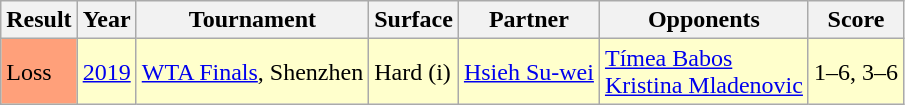<table class="sortable wikitable">
<tr>
<th>Result</th>
<th>Year</th>
<th>Tournament</th>
<th>Surface</th>
<th>Partner</th>
<th>Opponents</th>
<th class=unsortable>Score</th>
</tr>
<tr style=background:#ffc>
<td style=background:#ffa07a>Loss</td>
<td><a href='#'>2019</a></td>
<td><a href='#'>WTA Finals</a>, Shenzhen</td>
<td>Hard (i)</td>
<td> <a href='#'>Hsieh Su-wei</a></td>
<td> <a href='#'>Tímea Babos</a> <br>  <a href='#'>Kristina Mladenovic</a></td>
<td>1–6, 3–6</td>
</tr>
</table>
